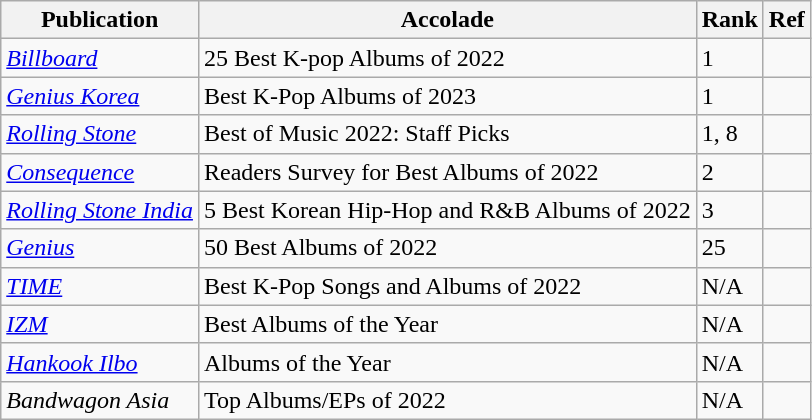<table class="wikitable">
<tr>
<th>Publication</th>
<th>Accolade</th>
<th>Rank</th>
<th>Ref</th>
</tr>
<tr>
<td><a href='#'><em>Billboard</em></a></td>
<td>25 Best K-pop Albums of 2022</td>
<td>1</td>
<td></td>
</tr>
<tr>
<td><a href='#'><em>Genius Korea</em></a></td>
<td>Best K-Pop Albums of 2023</td>
<td>1</td>
<td></td>
</tr>
<tr>
<td><em><a href='#'>Rolling Stone</a></em></td>
<td>Best of Music 2022: Staff Picks</td>
<td>1, 8</td>
<td></td>
</tr>
<tr>
<td><a href='#'><em>Consequence</em></a></td>
<td>Readers Survey for Best Albums of 2022</td>
<td>2</td>
<td></td>
</tr>
<tr>
<td><em><a href='#'>Rolling Stone India</a></em></td>
<td>5 Best Korean Hip-Hop and R&B Albums of 2022</td>
<td>3</td>
<td></td>
</tr>
<tr>
<td><a href='#'><em>Genius</em></a></td>
<td>50 Best Albums of 2022</td>
<td>25</td>
<td></td>
</tr>
<tr>
<td><a href='#'><em>TIME</em></a></td>
<td>Best K-Pop Songs and Albums of 2022</td>
<td>N/A</td>
<td></td>
</tr>
<tr>
<td><em><a href='#'>IZM</a></em></td>
<td>Best Albums of the Year</td>
<td>N/A</td>
<td></td>
</tr>
<tr>
<td><em><a href='#'>Hankook Ilbo</a></em></td>
<td>Albums of the Year</td>
<td>N/A</td>
<td></td>
</tr>
<tr>
<td><em>Bandwagon Asia</em></td>
<td>Top Albums/EPs of 2022</td>
<td>N/A</td>
<td></td>
</tr>
</table>
